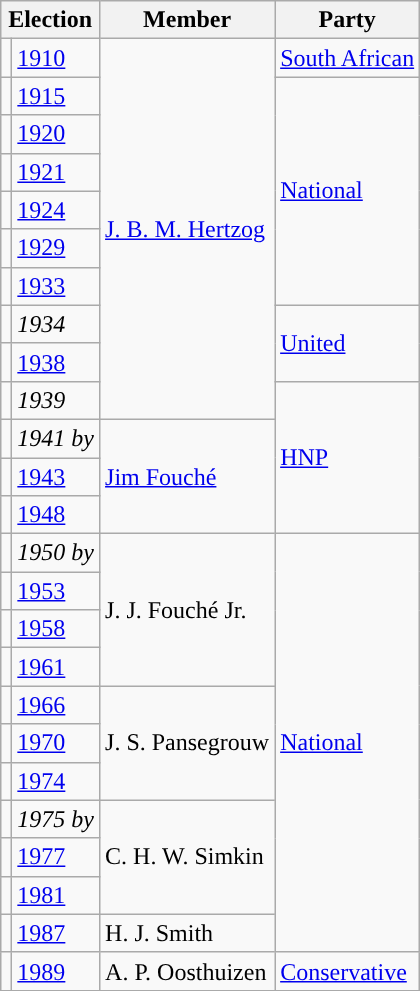<table class="wikitable">
<tr>
<th colspan="2">Election</th>
<th>Member</th>
<th>Party</th>
</tr>
<tr>
<td style="background-color: "></td>
<td><a href='#'>1910</a></td>
<td rowspan="10"><a href='#'>J. B. M. Hertzog</a></td>
<td><a href='#'>South African</a></td>
</tr>
<tr>
<td style="background-color: "></td>
<td><a href='#'>1915</a></td>
<td rowspan="6"><a href='#'>National</a></td>
</tr>
<tr>
<td style="background-color: "></td>
<td><a href='#'>1920</a></td>
</tr>
<tr>
<td style="background-color: "></td>
<td><a href='#'>1921</a></td>
</tr>
<tr>
<td style="background-color: "></td>
<td><a href='#'>1924</a></td>
</tr>
<tr>
<td style="background-color: "></td>
<td><a href='#'>1929</a></td>
</tr>
<tr>
<td style="background-color: "></td>
<td><a href='#'>1933</a></td>
</tr>
<tr>
<td style="background-color: "></td>
<td><em>1934</em></td>
<td rowspan="2"><a href='#'>United</a></td>
</tr>
<tr>
<td style="background-color: "></td>
<td><a href='#'>1938</a></td>
</tr>
<tr>
<td style="background-color: "></td>
<td><em>1939</em></td>
<td rowspan="4"><a href='#'>HNP</a></td>
</tr>
<tr>
<td style="background-color: "></td>
<td><em>1941 by</em></td>
<td rowspan="3"><a href='#'>Jim Fouché</a></td>
</tr>
<tr>
<td style="background-color: "></td>
<td><a href='#'>1943</a></td>
</tr>
<tr>
<td style="background-color: "></td>
<td><a href='#'>1948</a></td>
</tr>
<tr>
<td style="background-color: "></td>
<td><em>1950 by</em></td>
<td rowspan="4">J. J. Fouché Jr.</td>
<td rowspan="11"><a href='#'>National</a></td>
</tr>
<tr>
<td style="background-color: "></td>
<td><a href='#'>1953</a></td>
</tr>
<tr>
<td style="background-color: "></td>
<td><a href='#'>1958</a></td>
</tr>
<tr>
<td style="background-color: "></td>
<td><a href='#'>1961</a></td>
</tr>
<tr>
<td style="background-color: "></td>
<td><a href='#'>1966</a></td>
<td rowspan="3">J. S. Pansegrouw</td>
</tr>
<tr>
<td style="background-color: "></td>
<td><a href='#'>1970</a></td>
</tr>
<tr>
<td style="background-color: "></td>
<td><a href='#'>1974</a></td>
</tr>
<tr>
<td style="background-color: "></td>
<td><em>1975 by</em></td>
<td rowspan="3">C. H. W. Simkin</td>
</tr>
<tr>
<td style="background-color: "></td>
<td><a href='#'>1977</a></td>
</tr>
<tr>
<td style="background-color: "></td>
<td><a href='#'>1981</a></td>
</tr>
<tr>
<td style="background-color: "></td>
<td><a href='#'>1987</a></td>
<td>H. J. Smith</td>
</tr>
<tr>
<td style="background-color: "></td>
<td><a href='#'>1989</a></td>
<td>A. P. Oosthuizen</td>
<td><a href='#'>Conservative</a></td>
</tr>
<tr>
</tr>
</table>
